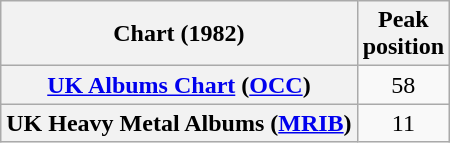<table class="wikitable plainrowheaders" style="text-align:center">
<tr>
<th>Chart (1982)</th>
<th>Peak<br>position</th>
</tr>
<tr>
<th scope="row"><a href='#'>UK Albums Chart</a> (<a href='#'>OCC</a>)</th>
<td>58</td>
</tr>
<tr>
<th scope="row">UK Heavy Metal Albums (<a href='#'>MRIB</a>)</th>
<td>11</td>
</tr>
</table>
